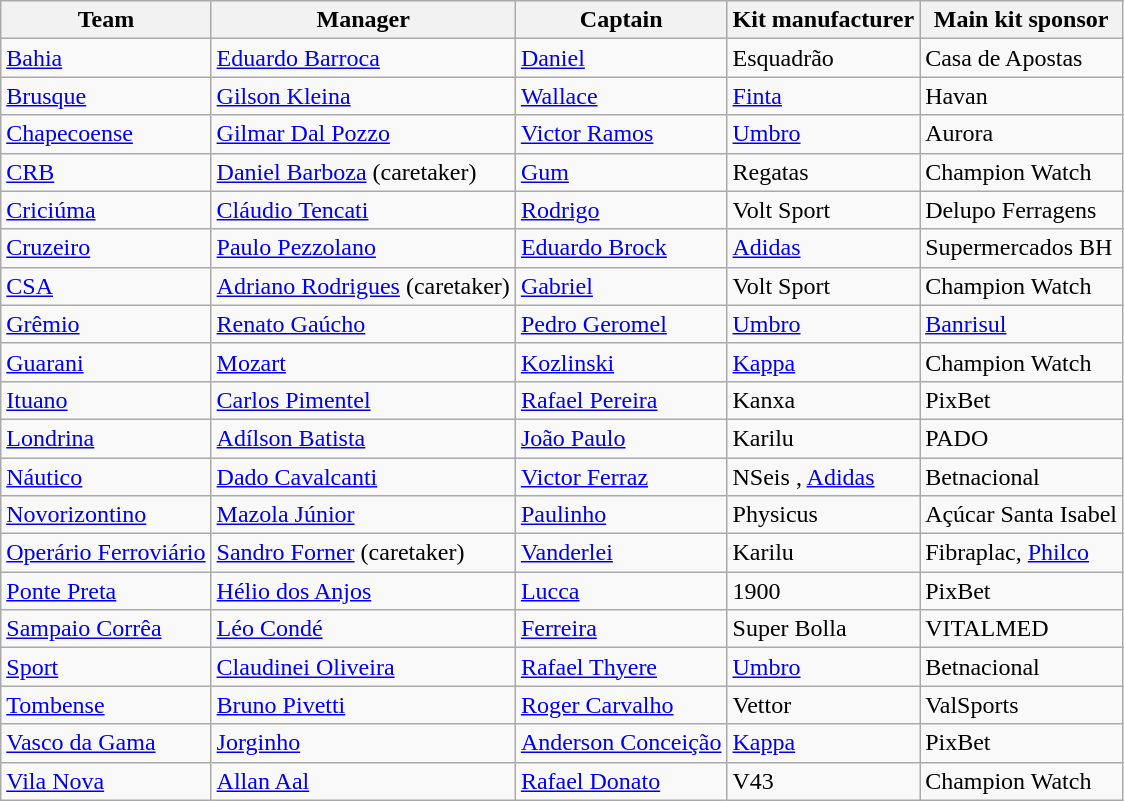<table class="wikitable sortable" |>
<tr>
<th>Team</th>
<th>Manager</th>
<th>Captain</th>
<th>Kit manufacturer</th>
<th>Main kit sponsor</th>
</tr>
<tr>
<td><a href='#'>Bahia</a></td>
<td> <a href='#'>Eduardo Barroca</a></td>
<td> <a href='#'>Daniel</a></td>
<td>Esquadrão </td>
<td>Casa de Apostas</td>
</tr>
<tr>
<td><a href='#'>Brusque</a></td>
<td> <a href='#'>Gilson Kleina</a></td>
<td> <a href='#'>Wallace</a></td>
<td><a href='#'>Finta</a></td>
<td>Havan</td>
</tr>
<tr>
<td><a href='#'>Chapecoense</a></td>
<td> <a href='#'>Gilmar Dal Pozzo</a></td>
<td> <a href='#'>Victor Ramos</a></td>
<td><a href='#'>Umbro</a></td>
<td>Aurora</td>
</tr>
<tr>
<td><a href='#'>CRB</a></td>
<td> <a href='#'>Daniel Barboza</a> (caretaker)</td>
<td> <a href='#'>Gum</a></td>
<td>Regatas </td>
<td>Champion Watch</td>
</tr>
<tr>
<td><a href='#'>Criciúma</a></td>
<td> <a href='#'>Cláudio Tencati</a></td>
<td> <a href='#'>Rodrigo</a></td>
<td>Volt Sport</td>
<td>Delupo Ferragens</td>
</tr>
<tr>
<td><a href='#'>Cruzeiro</a></td>
<td> <a href='#'>Paulo Pezzolano</a></td>
<td> <a href='#'>Eduardo Brock</a></td>
<td><a href='#'>Adidas</a></td>
<td>Supermercados BH</td>
</tr>
<tr>
<td><a href='#'>CSA</a></td>
<td> <a href='#'>Adriano Rodrigues</a> (caretaker)</td>
<td> <a href='#'>Gabriel</a></td>
<td>Volt Sport</td>
<td>Champion Watch</td>
</tr>
<tr>
<td><a href='#'>Grêmio</a></td>
<td> <a href='#'>Renato Gaúcho</a></td>
<td> <a href='#'>Pedro Geromel</a></td>
<td><a href='#'>Umbro</a></td>
<td><a href='#'>Banrisul</a></td>
</tr>
<tr>
<td><a href='#'>Guarani</a></td>
<td> <a href='#'>Mozart</a></td>
<td> <a href='#'>Kozlinski</a></td>
<td><a href='#'>Kappa</a></td>
<td>Champion Watch</td>
</tr>
<tr>
<td><a href='#'>Ituano</a></td>
<td> <a href='#'>Carlos Pimentel</a></td>
<td> <a href='#'>Rafael Pereira</a></td>
<td>Kanxa</td>
<td>PixBet</td>
</tr>
<tr>
<td><a href='#'>Londrina</a></td>
<td> <a href='#'>Adílson Batista</a></td>
<td> <a href='#'>João Paulo</a></td>
<td>Karilu</td>
<td>PADO</td>
</tr>
<tr>
<td><a href='#'>Náutico</a></td>
<td> <a href='#'>Dado Cavalcanti</a></td>
<td> <a href='#'>Victor Ferraz</a></td>
<td>NSeis , <a href='#'>Adidas</a></td>
<td>Betnacional</td>
</tr>
<tr>
<td><a href='#'>Novorizontino</a></td>
<td> <a href='#'>Mazola Júnior</a></td>
<td> <a href='#'>Paulinho</a></td>
<td>Physicus</td>
<td>Açúcar Santa Isabel</td>
</tr>
<tr>
<td><a href='#'>Operário Ferroviário</a></td>
<td> <a href='#'>Sandro Forner</a> (caretaker)</td>
<td> <a href='#'>Vanderlei</a></td>
<td>Karilu</td>
<td>Fibraplac, <a href='#'>Philco</a></td>
</tr>
<tr>
<td><a href='#'>Ponte Preta</a></td>
<td> <a href='#'>Hélio dos Anjos</a></td>
<td> <a href='#'>Lucca</a></td>
<td>1900 </td>
<td>PixBet</td>
</tr>
<tr>
<td><a href='#'>Sampaio Corrêa</a></td>
<td> <a href='#'>Léo Condé</a></td>
<td> <a href='#'>Ferreira</a></td>
<td>Super Bolla</td>
<td>VITALMED</td>
</tr>
<tr>
<td><a href='#'>Sport</a></td>
<td> <a href='#'>Claudinei Oliveira</a></td>
<td> <a href='#'>Rafael Thyere</a></td>
<td><a href='#'>Umbro</a></td>
<td>Betnacional</td>
</tr>
<tr>
<td><a href='#'>Tombense</a></td>
<td> <a href='#'>Bruno Pivetti</a></td>
<td> <a href='#'>Roger Carvalho</a></td>
<td>Vettor</td>
<td>ValSports</td>
</tr>
<tr>
<td><a href='#'>Vasco da Gama</a></td>
<td> <a href='#'>Jorginho</a></td>
<td> <a href='#'>Anderson Conceição</a></td>
<td><a href='#'>Kappa</a></td>
<td>PixBet</td>
</tr>
<tr>
<td><a href='#'>Vila Nova</a></td>
<td> <a href='#'>Allan Aal</a></td>
<td> <a href='#'>Rafael Donato</a></td>
<td>V43 </td>
<td>Champion Watch</td>
</tr>
</table>
